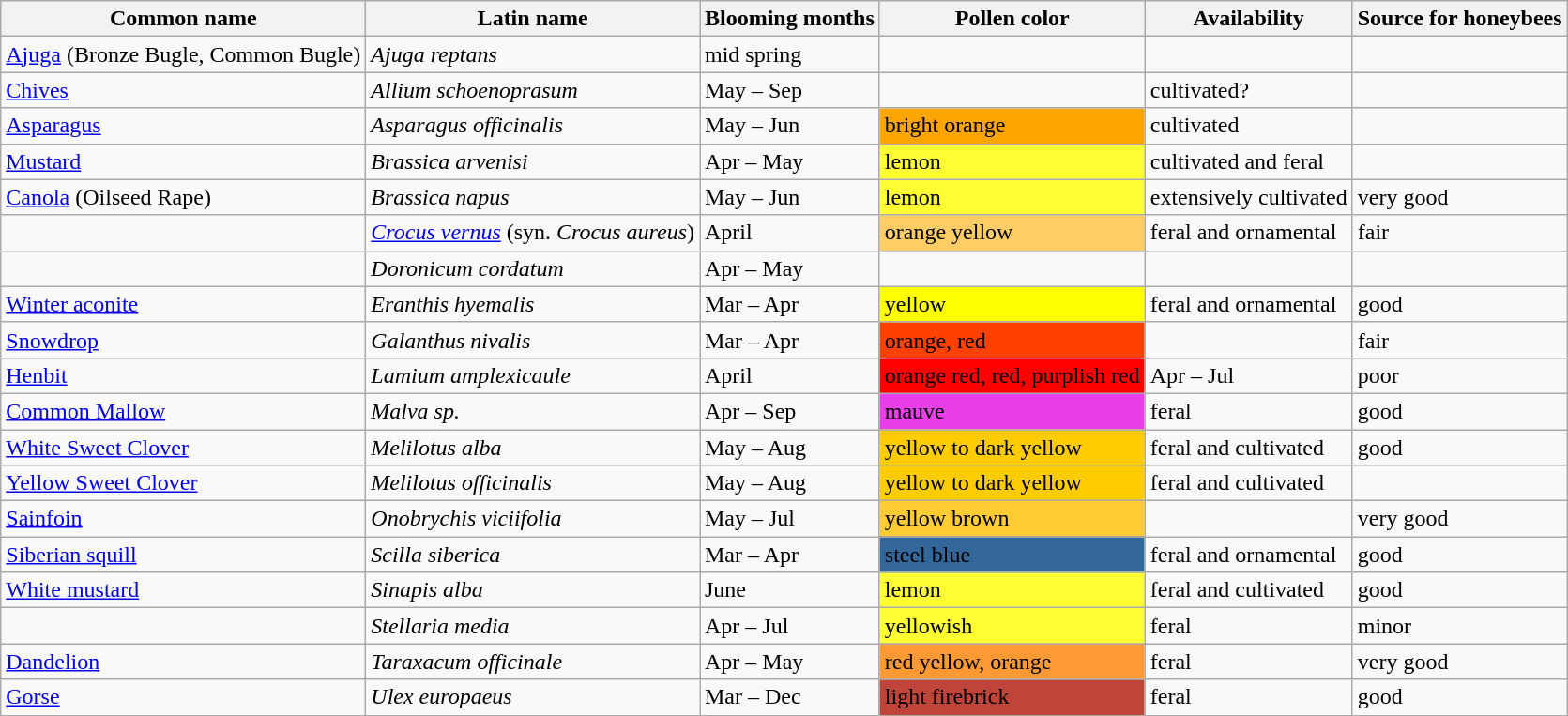<table class="wikitable sortable">
<tr>
<th>Common name</th>
<th>Latin name</th>
<th>Blooming months</th>
<th>Pollen color</th>
<th>Availability</th>
<th>Source for honeybees</th>
</tr>
<tr>
<td><a href='#'>Ajuga</a> (Bronze Bugle, Common Bugle)</td>
<td><em>Ajuga reptans</em></td>
<td>mid spring</td>
<td></td>
<td></td>
<td></td>
</tr>
<tr>
<td><a href='#'>Chives</a></td>
<td><em>Allium schoenoprasum</em></td>
<td>May – Sep</td>
<td></td>
<td>cultivated?</td>
<td></td>
</tr>
<tr>
<td><a href='#'>Asparagus</a></td>
<td><em>Asparagus officinalis</em></td>
<td>May – Jun</td>
<td style="background:orange;">bright orange</td>
<td>cultivated</td>
<td></td>
</tr>
<tr>
<td><a href='#'>Mustard</a></td>
<td><em>Brassica arvenisi</em></td>
<td>Apr – May</td>
<td style="background: #FF3;">lemon</td>
<td>cultivated and feral</td>
<td></td>
</tr>
<tr>
<td><a href='#'>Canola</a> (Oilseed Rape)</td>
<td><em>Brassica napus</em></td>
<td>May – Jun</td>
<td style="background: #FF3;">lemon</td>
<td>extensively cultivated</td>
<td>very good</td>
</tr>
<tr>
<td></td>
<td><em><a href='#'>Crocus vernus</a></em> (syn. <em>Crocus aureus</em>)</td>
<td>April</td>
<td style="background: #FC6;">orange yellow</td>
<td>feral and ornamental</td>
<td>fair</td>
</tr>
<tr>
<td></td>
<td><em>Doronicum cordatum</em></td>
<td>Apr – May</td>
<td></td>
<td></td>
<td></td>
</tr>
<tr>
<td><a href='#'>Winter aconite</a></td>
<td><em>Eranthis hyemalis</em></td>
<td>Mar – Apr</td>
<td style="background: #FF0;">yellow</td>
<td>feral and ornamental</td>
<td>good</td>
</tr>
<tr>
<td><a href='#'>Snowdrop</a></td>
<td><em>Galanthus nivalis</em></td>
<td>Mar – Apr</td>
<td style="background: #FF4100">orange, red</td>
<td></td>
<td>fair</td>
</tr>
<tr>
<td><a href='#'>Henbit</a></td>
<td><em>Lamium amplexicaule</em></td>
<td>April</td>
<td style="background:#f00;">orange red, red, purplish red</td>
<td>Apr – Jul</td>
<td>poor</td>
</tr>
<tr>
<td><a href='#'>Common Mallow</a></td>
<td><em>Malva sp.</em></td>
<td>Apr – Sep</td>
<td style="background: #E93EE9;">mauve</td>
<td>feral</td>
<td>good</td>
</tr>
<tr>
<td><a href='#'>White Sweet Clover</a></td>
<td><em>Melilotus alba</em></td>
<td>May – Aug</td>
<td style="background: #FC0;">yellow to dark yellow</td>
<td>feral and cultivated</td>
<td>good</td>
</tr>
<tr>
<td><a href='#'>Yellow Sweet Clover</a></td>
<td><em>Melilotus officinalis</em></td>
<td>May – Aug</td>
<td style="background: #FC0;">yellow to dark yellow</td>
<td>feral and cultivated</td>
<td></td>
</tr>
<tr>
<td><a href='#'>Sainfoin</a></td>
<td><em>Onobrychis viciifolia</em></td>
<td>May – Jul</td>
<td style="background: #FC3;">yellow brown</td>
<td></td>
<td>very good</td>
</tr>
<tr>
<td><a href='#'>Siberian squill</a></td>
<td><em>Scilla siberica</em></td>
<td>Mar – Apr</td>
<td style="background: #369">steel blue</td>
<td>feral and ornamental</td>
<td>good</td>
</tr>
<tr>
<td><a href='#'>White mustard</a></td>
<td><em>Sinapis alba</em></td>
<td>June</td>
<td style="background: #FF3;">lemon</td>
<td>feral and cultivated</td>
<td>good</td>
</tr>
<tr>
<td></td>
<td><em>Stellaria media</em></td>
<td>Apr – Jul</td>
<td style="background: #FF3;">yellowish</td>
<td>feral</td>
<td>minor</td>
</tr>
<tr>
<td><a href='#'>Dandelion</a></td>
<td><em>Taraxacum officinale</em></td>
<td>Apr – May</td>
<td style="background: #F93;">red yellow, orange</td>
<td>feral</td>
<td>very good</td>
</tr>
<tr>
<td><a href='#'>Gorse</a></td>
<td><em>Ulex europaeus</em></td>
<td>Mar – Dec</td>
<td style="background: #BF453B;">light firebrick</td>
<td>feral</td>
<td>good</td>
</tr>
</table>
